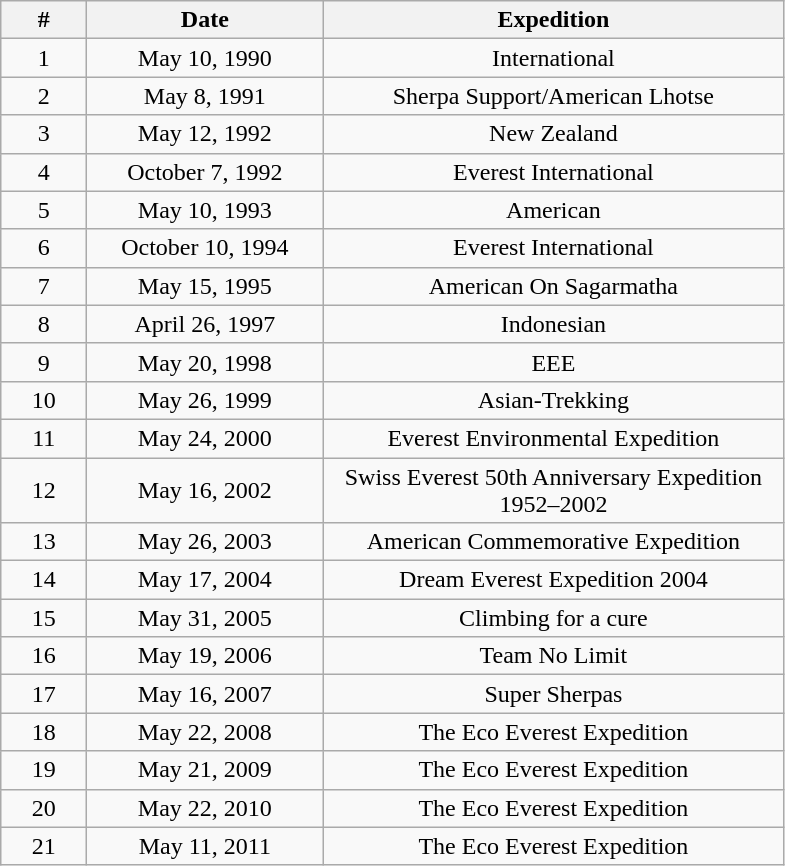<table class="wikitable" style="text-align: center">
<tr>
<th width="50"><strong>#</strong></th>
<th style="width:150px;"><strong>Date</strong></th>
<th style="width:300px;"><strong>Expedition</strong></th>
</tr>
<tr>
<td>1</td>
<td>May 10, 1990</td>
<td>International</td>
</tr>
<tr>
<td>2</td>
<td>May 8, 1991</td>
<td>Sherpa Support/American Lhotse</td>
</tr>
<tr>
<td>3</td>
<td>May 12, 1992</td>
<td>New Zealand</td>
</tr>
<tr>
<td>4</td>
<td>October 7, 1992</td>
<td>Everest International</td>
</tr>
<tr>
<td>5</td>
<td>May 10, 1993</td>
<td>American</td>
</tr>
<tr>
<td>6</td>
<td>October 10, 1994</td>
<td>Everest International</td>
</tr>
<tr>
<td>7</td>
<td>May 15, 1995</td>
<td>American On Sagarmatha</td>
</tr>
<tr>
<td>8</td>
<td>April 26, 1997</td>
<td>Indonesian</td>
</tr>
<tr>
<td>9</td>
<td>May 20, 1998</td>
<td>EEE</td>
</tr>
<tr>
<td>10</td>
<td>May 26, 1999</td>
<td>Asian-Trekking</td>
</tr>
<tr>
<td>11</td>
<td>May 24, 2000</td>
<td>Everest Environmental Expedition</td>
</tr>
<tr>
<td>12</td>
<td>May 16, 2002</td>
<td>Swiss Everest 50th Anniversary Expedition 1952–2002</td>
</tr>
<tr>
<td>13</td>
<td>May 26, 2003</td>
<td>American Commemorative Expedition</td>
</tr>
<tr>
<td>14</td>
<td>May 17, 2004</td>
<td>Dream Everest Expedition 2004</td>
</tr>
<tr>
<td>15</td>
<td>May 31, 2005</td>
<td>Climbing for a cure</td>
</tr>
<tr>
<td>16</td>
<td>May 19, 2006</td>
<td>Team No Limit</td>
</tr>
<tr>
<td>17</td>
<td>May 16, 2007</td>
<td>Super Sherpas</td>
</tr>
<tr>
<td>18</td>
<td>May 22, 2008</td>
<td>The Eco Everest Expedition</td>
</tr>
<tr>
<td>19</td>
<td>May 21, 2009</td>
<td>The Eco Everest Expedition</td>
</tr>
<tr>
<td>20</td>
<td>May 22, 2010</td>
<td>The Eco Everest Expedition</td>
</tr>
<tr>
<td>21</td>
<td>May 11, 2011</td>
<td>The Eco Everest Expedition</td>
</tr>
</table>
